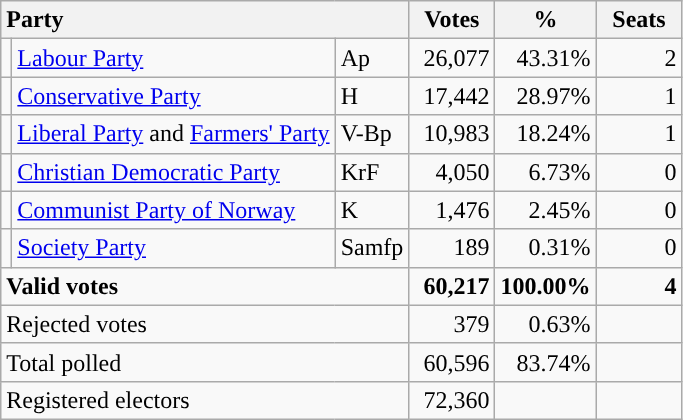<table class="wikitable" border="1" style="text-align:right;">
<tr>
<th style="text-align:left;" colspan=3>Party</th>
<th align=center width="50">Votes</th>
<th align=center width="50">%</th>
<th align=center width="50">Seats</th>
</tr>
<tr>
<td style="color:inherit;background:"></td>
<td align=left><a href='#'>Labour Party</a></td>
<td align=left>Ap</td>
<td>26,077</td>
<td>43.31%</td>
<td>2</td>
</tr>
<tr>
<td style="color:inherit;background:"></td>
<td align=left><a href='#'>Conservative Party</a></td>
<td align=left>H</td>
<td>17,442</td>
<td>28.97%</td>
<td>1</td>
</tr>
<tr>
<td></td>
<td align=left><a href='#'>Liberal Party</a> and <a href='#'>Farmers' Party</a></td>
<td align=left>V-Bp</td>
<td>10,983</td>
<td>18.24%</td>
<td>1</td>
</tr>
<tr>
<td style="color:inherit;background:"></td>
<td align=left><a href='#'>Christian Democratic Party</a></td>
<td align=left>KrF</td>
<td>4,050</td>
<td>6.73%</td>
<td>0</td>
</tr>
<tr>
<td style="color:inherit;background:"></td>
<td align=left><a href='#'>Communist Party of Norway</a></td>
<td align=left>K</td>
<td>1,476</td>
<td>2.45%</td>
<td>0</td>
</tr>
<tr>
<td></td>
<td align=left><a href='#'>Society Party</a></td>
<td align=left>Samfp</td>
<td>189</td>
<td>0.31%</td>
<td>0</td>
</tr>
<tr style="font-weight:bold">
<td align=left colspan=3>Valid votes</td>
<td>60,217</td>
<td>100.00%</td>
<td>4</td>
</tr>
<tr>
<td align=left colspan=3>Rejected votes</td>
<td>379</td>
<td>0.63%</td>
<td></td>
</tr>
<tr>
<td align=left colspan=3>Total polled</td>
<td>60,596</td>
<td>83.74%</td>
<td></td>
</tr>
<tr>
<td align=left colspan=3>Registered electors</td>
<td>72,360</td>
<td></td>
<td></td>
</tr>
</table>
